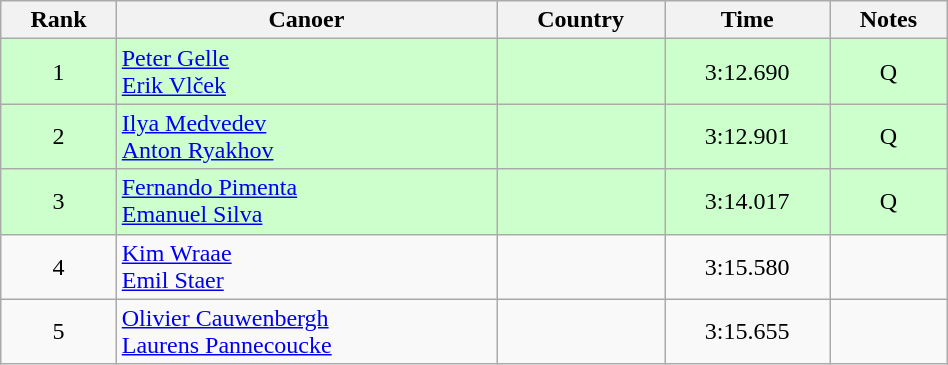<table class="wikitable" width=50% style="text-align:center;">
<tr>
<th>Rank</th>
<th>Canoer</th>
<th>Country</th>
<th>Time</th>
<th>Notes</th>
</tr>
<tr bgcolor=ccffcc>
<td>1</td>
<td align="left"><a href='#'>Peter Gelle</a><br><a href='#'>Erik Vlček</a></td>
<td align="left"></td>
<td>3:12.690</td>
<td>Q</td>
</tr>
<tr bgcolor=ccffcc>
<td>2</td>
<td align="left"><a href='#'>Ilya Medvedev</a><br><a href='#'>Anton Ryakhov</a></td>
<td align="left"></td>
<td>3:12.901</td>
<td>Q</td>
</tr>
<tr bgcolor=ccffcc>
<td>3</td>
<td align="left"><a href='#'>Fernando Pimenta</a><br><a href='#'>Emanuel Silva</a></td>
<td align="left"></td>
<td>3:14.017</td>
<td>Q</td>
</tr>
<tr>
<td>4</td>
<td align="left"><a href='#'>Kim Wraae</a><br><a href='#'>Emil Staer</a></td>
<td align="left"></td>
<td>3:15.580</td>
<td></td>
</tr>
<tr>
<td>5</td>
<td align="left"><a href='#'>Olivier Cauwenbergh</a><br><a href='#'>Laurens Pannecoucke</a></td>
<td align="left"></td>
<td>3:15.655</td>
<td></td>
</tr>
</table>
